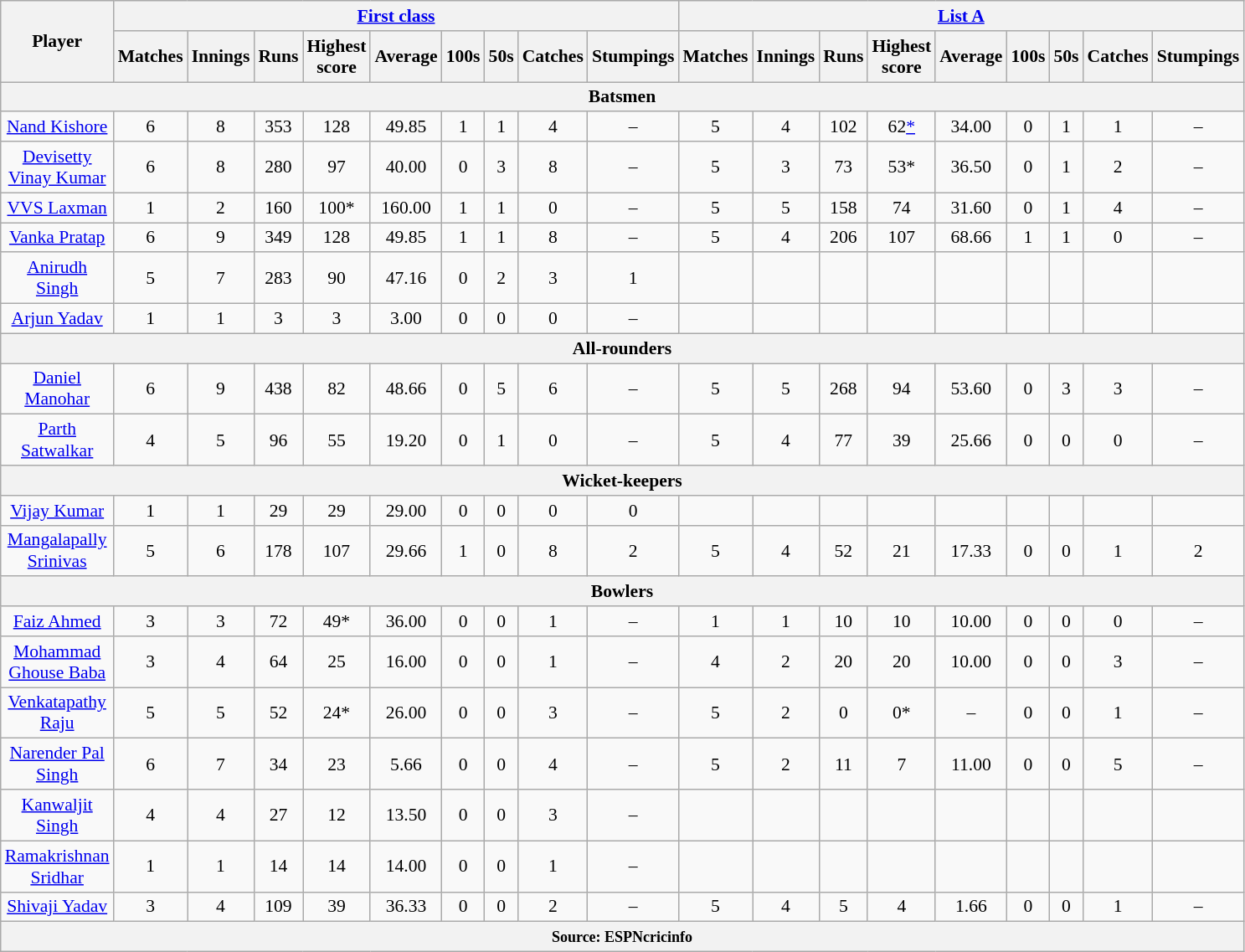<table class="wikitable" style="font-size: 90%; text-align: center;width:75%;">
<tr>
<th rowspan=2>Player</th>
<th colspan=9><a href='#'>First class</a></th>
<th colspan=9><a href='#'>List A</a></th>
</tr>
<tr>
<th>Matches</th>
<th>Innings</th>
<th>Runs</th>
<th>Highest score</th>
<th>Average</th>
<th>100s</th>
<th>50s</th>
<th>Catches</th>
<th>Stumpings</th>
<th>Matches</th>
<th>Innings</th>
<th>Runs</th>
<th>Highest score</th>
<th>Average</th>
<th>100s</th>
<th>50s</th>
<th>Catches</th>
<th>Stumpings</th>
</tr>
<tr>
<th colspan="23">Batsmen</th>
</tr>
<tr>
<td><a href='#'>Nand Kishore</a></td>
<td> 6</td>
<td>8</td>
<td>353</td>
<td>128</td>
<td>49.85</td>
<td>1</td>
<td>1</td>
<td>4</td>
<td>–</td>
<td> 5</td>
<td>4</td>
<td>102</td>
<td>62<a href='#'>*</a></td>
<td>34.00</td>
<td>0</td>
<td>1</td>
<td>1</td>
<td>–</td>
</tr>
<tr>
<td><a href='#'>Devisetty Vinay Kumar</a></td>
<td> 6</td>
<td>8</td>
<td>280</td>
<td>97</td>
<td>40.00</td>
<td>0</td>
<td>3</td>
<td>8</td>
<td>–</td>
<td> 5</td>
<td>3</td>
<td>73</td>
<td>53*</td>
<td>36.50</td>
<td>0</td>
<td>1</td>
<td>2</td>
<td>–</td>
</tr>
<tr>
<td><a href='#'>VVS Laxman</a></td>
<td> 1</td>
<td>2</td>
<td>160</td>
<td>100*</td>
<td>160.00</td>
<td>1</td>
<td>1</td>
<td>0</td>
<td>–</td>
<td> 5</td>
<td>5</td>
<td>158</td>
<td>74</td>
<td>31.60</td>
<td>0</td>
<td>1</td>
<td>4</td>
<td>–</td>
</tr>
<tr>
<td><a href='#'>Vanka Pratap</a></td>
<td> 6</td>
<td>9</td>
<td>349</td>
<td>128</td>
<td>49.85</td>
<td>1</td>
<td>1</td>
<td>8</td>
<td>–</td>
<td> 5</td>
<td>4</td>
<td>206</td>
<td>107</td>
<td>68.66</td>
<td>1</td>
<td>1</td>
<td>0</td>
<td>–</td>
</tr>
<tr>
<td><a href='#'>Anirudh Singh</a></td>
<td> 5</td>
<td>7</td>
<td>283</td>
<td>90</td>
<td>47.16</td>
<td>0</td>
<td>2</td>
<td>3</td>
<td>1</td>
<td></td>
<td></td>
<td></td>
<td></td>
<td></td>
<td></td>
<td></td>
<td></td>
<td></td>
</tr>
<tr>
<td><a href='#'>Arjun Yadav</a></td>
<td> 1</td>
<td>1</td>
<td>3</td>
<td>3</td>
<td>3.00</td>
<td>0</td>
<td>0</td>
<td>0</td>
<td>–</td>
<td></td>
<td></td>
<td></td>
<td></td>
<td></td>
<td></td>
<td></td>
<td></td>
<td></td>
</tr>
<tr>
<th colspan="23">All-rounders</th>
</tr>
<tr>
<td><a href='#'>Daniel Manohar</a></td>
<td> 6</td>
<td>9</td>
<td>438</td>
<td>82</td>
<td>48.66</td>
<td>0</td>
<td>5</td>
<td>6</td>
<td>–</td>
<td> 5</td>
<td>5</td>
<td>268</td>
<td>94</td>
<td>53.60</td>
<td>0</td>
<td>3</td>
<td>3</td>
<td>–</td>
</tr>
<tr>
<td><a href='#'>Parth Satwalkar</a></td>
<td> 4</td>
<td>5</td>
<td>96</td>
<td>55</td>
<td>19.20</td>
<td>0</td>
<td>1</td>
<td>0</td>
<td>–</td>
<td> 5</td>
<td>4</td>
<td>77</td>
<td>39</td>
<td>25.66</td>
<td>0</td>
<td>0</td>
<td>0</td>
<td>–</td>
</tr>
<tr>
<th colspan="23">Wicket-keepers</th>
</tr>
<tr>
<td><a href='#'>Vijay Kumar</a></td>
<td> 1</td>
<td>1</td>
<td>29</td>
<td>29</td>
<td>29.00</td>
<td>0</td>
<td>0</td>
<td>0</td>
<td>0</td>
<td></td>
<td></td>
<td></td>
<td></td>
<td></td>
<td></td>
<td></td>
<td></td>
<td></td>
</tr>
<tr>
<td><a href='#'>Mangalapally Srinivas</a></td>
<td> 5</td>
<td>6</td>
<td>178</td>
<td>107</td>
<td>29.66</td>
<td>1</td>
<td>0</td>
<td>8</td>
<td>2</td>
<td> 5</td>
<td>4</td>
<td>52</td>
<td>21</td>
<td>17.33</td>
<td>0</td>
<td>0</td>
<td>1</td>
<td>2</td>
</tr>
<tr>
<th colspan="23">Bowlers</th>
</tr>
<tr>
<td><a href='#'>Faiz Ahmed</a></td>
<td> 3</td>
<td>3</td>
<td>72</td>
<td>49*</td>
<td>36.00</td>
<td>0</td>
<td>0</td>
<td>1</td>
<td>–</td>
<td> 1</td>
<td>1</td>
<td>10</td>
<td>10</td>
<td>10.00</td>
<td>0</td>
<td>0</td>
<td>0</td>
<td>–</td>
</tr>
<tr>
<td><a href='#'>Mohammad Ghouse Baba</a></td>
<td> 3</td>
<td>4</td>
<td>64</td>
<td>25</td>
<td>16.00</td>
<td>0</td>
<td>0</td>
<td>1</td>
<td>–</td>
<td> 4</td>
<td>2</td>
<td>20</td>
<td>20</td>
<td>10.00</td>
<td>0</td>
<td>0</td>
<td>3</td>
<td>–</td>
</tr>
<tr>
<td><a href='#'>Venkatapathy Raju</a></td>
<td> 5</td>
<td>5</td>
<td>52</td>
<td>24*</td>
<td>26.00</td>
<td>0</td>
<td>0</td>
<td>3</td>
<td>–</td>
<td> 5</td>
<td>2</td>
<td>0</td>
<td>0*</td>
<td>–</td>
<td>0</td>
<td>0</td>
<td>1</td>
<td>–</td>
</tr>
<tr>
<td><a href='#'>Narender Pal Singh</a></td>
<td> 6</td>
<td>7</td>
<td>34</td>
<td>23</td>
<td>5.66</td>
<td>0</td>
<td>0</td>
<td>4</td>
<td>–</td>
<td> 5</td>
<td>2</td>
<td>11</td>
<td>7</td>
<td>11.00</td>
<td>0</td>
<td>0</td>
<td>5</td>
<td>–</td>
</tr>
<tr>
<td><a href='#'>Kanwaljit Singh</a></td>
<td> 4</td>
<td>4</td>
<td>27</td>
<td>12</td>
<td>13.50</td>
<td>0</td>
<td>0</td>
<td>3</td>
<td>–</td>
<td></td>
<td></td>
<td></td>
<td></td>
<td></td>
<td></td>
<td></td>
<td></td>
<td></td>
</tr>
<tr>
<td><a href='#'>Ramakrishnan Sridhar</a></td>
<td> 1</td>
<td>1</td>
<td>14</td>
<td>14</td>
<td>14.00</td>
<td>0</td>
<td>0</td>
<td>1</td>
<td>–</td>
<td></td>
<td></td>
<td></td>
<td></td>
<td></td>
<td></td>
<td></td>
<td></td>
<td></td>
</tr>
<tr>
<td><a href='#'>Shivaji Yadav</a></td>
<td> 3</td>
<td>4</td>
<td>109</td>
<td>39</td>
<td>36.33</td>
<td>0</td>
<td>0</td>
<td>2</td>
<td>–</td>
<td> 5</td>
<td>4</td>
<td>5</td>
<td>4</td>
<td>1.66</td>
<td>0</td>
<td>0</td>
<td>1</td>
<td>–</td>
</tr>
<tr>
<th colspan="23"><small>Source: ESPNcricinfo</small></th>
</tr>
</table>
